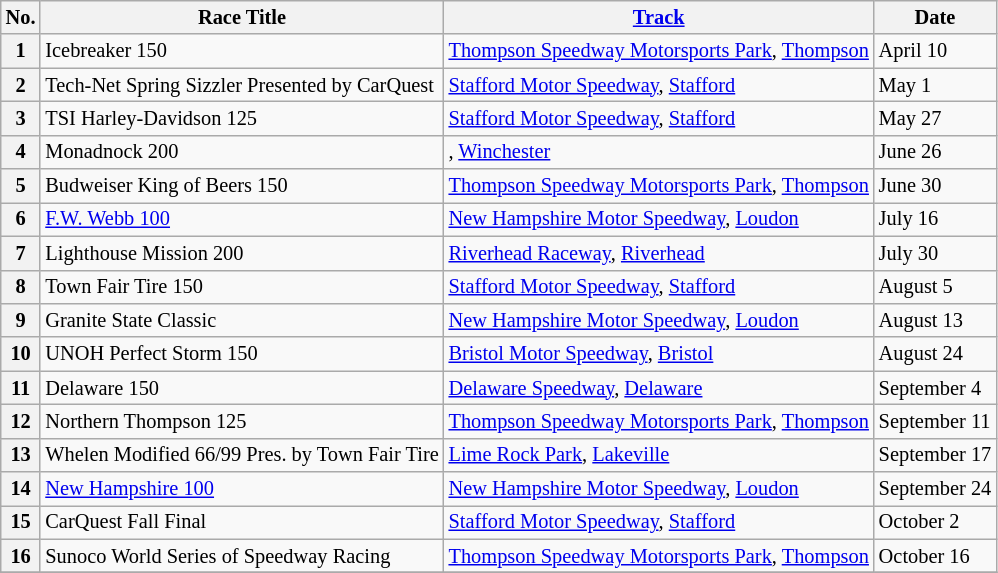<table class="wikitable" style="font-size:85%;">
<tr>
<th>No.</th>
<th>Race Title</th>
<th><a href='#'>Track</a></th>
<th>Date</th>
</tr>
<tr>
<th>1</th>
<td>Icebreaker 150</td>
<td><a href='#'>Thompson Speedway Motorsports Park</a>, <a href='#'>Thompson</a></td>
<td>April 10</td>
</tr>
<tr>
<th>2</th>
<td>Tech-Net Spring Sizzler Presented by CarQuest</td>
<td><a href='#'>Stafford Motor Speedway</a>, <a href='#'>Stafford</a></td>
<td>May 1</td>
</tr>
<tr>
<th>3</th>
<td>TSI Harley-Davidson 125</td>
<td><a href='#'>Stafford Motor Speedway</a>, <a href='#'>Stafford</a></td>
<td>May 27</td>
</tr>
<tr>
<th>4</th>
<td>Monadnock 200</td>
<td>, <a href='#'>Winchester</a></td>
<td>June 26</td>
</tr>
<tr>
<th>5</th>
<td>Budweiser King of Beers 150</td>
<td><a href='#'>Thompson Speedway Motorsports Park</a>, <a href='#'>Thompson</a></td>
<td>June 30</td>
</tr>
<tr>
<th>6</th>
<td><a href='#'>F.W. Webb 100</a></td>
<td><a href='#'>New Hampshire Motor Speedway</a>, <a href='#'>Loudon</a></td>
<td>July 16</td>
</tr>
<tr>
<th>7</th>
<td>Lighthouse Mission 200</td>
<td><a href='#'>Riverhead Raceway</a>, <a href='#'>Riverhead</a></td>
<td>July 30</td>
</tr>
<tr>
<th>8</th>
<td>Town Fair Tire 150</td>
<td><a href='#'>Stafford Motor Speedway</a>, <a href='#'>Stafford</a></td>
<td>August 5</td>
</tr>
<tr>
<th>9</th>
<td>Granite State Classic</td>
<td><a href='#'>New Hampshire Motor Speedway</a>, <a href='#'>Loudon</a></td>
<td>August 13</td>
</tr>
<tr>
<th>10</th>
<td>UNOH Perfect Storm 150</td>
<td><a href='#'>Bristol Motor Speedway</a>, <a href='#'>Bristol</a></td>
<td>August 24</td>
</tr>
<tr>
<th>11</th>
<td>Delaware 150</td>
<td><a href='#'>Delaware Speedway</a>, <a href='#'>Delaware</a></td>
<td>September 4</td>
</tr>
<tr>
<th>12</th>
<td>Northern Thompson 125</td>
<td><a href='#'>Thompson Speedway Motorsports Park</a>, <a href='#'>Thompson</a></td>
<td>September 11</td>
</tr>
<tr>
<th>13</th>
<td>Whelen Modified 66/99 Pres. by Town Fair Tire</td>
<td><a href='#'>Lime Rock Park</a>, <a href='#'>Lakeville</a></td>
<td>September 17</td>
</tr>
<tr>
<th>14</th>
<td><a href='#'>New Hampshire 100</a></td>
<td><a href='#'>New Hampshire Motor Speedway</a>, <a href='#'>Loudon</a></td>
<td>September 24</td>
</tr>
<tr>
<th>15</th>
<td>CarQuest Fall Final</td>
<td><a href='#'>Stafford Motor Speedway</a>, <a href='#'>Stafford</a></td>
<td>October 2</td>
</tr>
<tr>
<th>16</th>
<td>Sunoco World Series of Speedway Racing</td>
<td><a href='#'>Thompson Speedway Motorsports Park</a>, <a href='#'>Thompson</a></td>
<td>October 16</td>
</tr>
<tr>
</tr>
</table>
